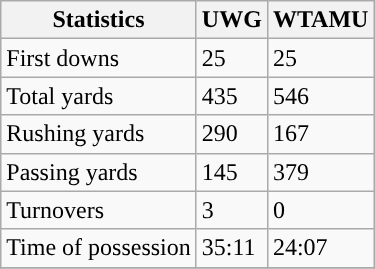<table class="wikitable">
<tr>
<th>Statistics</th>
<th>UWG</th>
<th>WTAMU</th>
</tr>
<tr>
<td>First downs</td>
<td>25</td>
<td>25</td>
</tr>
<tr>
<td>Total yards</td>
<td>435</td>
<td>546</td>
</tr>
<tr>
<td>Rushing yards</td>
<td>290</td>
<td>167</td>
</tr>
<tr>
<td>Passing yards</td>
<td>145</td>
<td>379</td>
</tr>
<tr>
<td>Turnovers</td>
<td>3</td>
<td>0</td>
</tr>
<tr>
<td>Time of possession</td>
<td>35:11</td>
<td>24:07</td>
</tr>
<tr>
</tr>
</table>
